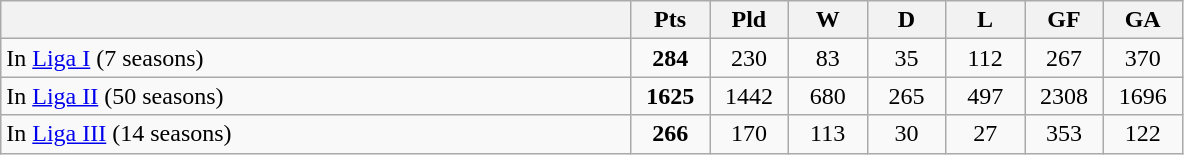<table cellpadding=0 cellspacing=0 width=100%>
<tr>
<td width=60%><br><table class="wikitable" style="text-align: center;">
<tr>
<th width=40%></th>
<th width=5%>Pts</th>
<th width=5%>Pld</th>
<th width=5%>W</th>
<th width=5%>D</th>
<th width=5%>L</th>
<th width=5%>GF</th>
<th width=5%>GA</th>
</tr>
<tr>
<td align=left>In <a href='#'>Liga I</a> (7 seasons)</td>
<td><strong>284</strong></td>
<td>230</td>
<td>83</td>
<td>35</td>
<td>112</td>
<td>267</td>
<td>370</td>
</tr>
<tr>
<td align=left>In <a href='#'>Liga II</a> (50 seasons)</td>
<td><strong>1625</strong></td>
<td>1442</td>
<td>680</td>
<td>265</td>
<td>497</td>
<td>2308</td>
<td>1696</td>
</tr>
<tr>
<td align=left>In <a href='#'>Liga III</a> (14 seasons)</td>
<td><strong>266</strong></td>
<td>170</td>
<td>113</td>
<td>30</td>
<td>27</td>
<td>353</td>
<td>122</td>
</tr>
</table>
</td>
</tr>
<tr>
</tr>
</table>
